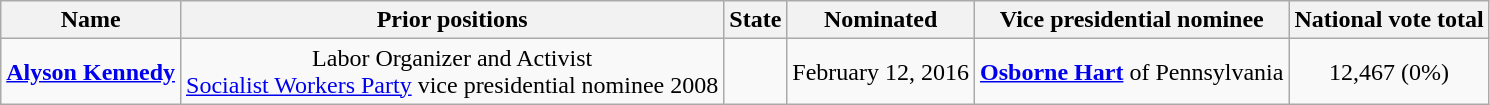<table class="wikitable" style="text-align:center">
<tr>
<th>Name</th>
<th>Prior positions</th>
<th>State</th>
<th>Nominated</th>
<th>Vice presidential nominee</th>
<th>National vote total</th>
</tr>
<tr>
<td><strong><a href='#'>Alyson Kennedy</a></strong></td>
<td>Labor Organizer and Activist<br><a href='#'>Socialist Workers Party</a> vice presidential nominee 2008</td>
<td> </td>
<td>February 12, 2016</td>
<td><strong><a href='#'>Osborne Hart</a></strong> of Pennsylvania</td>
<td>12,467 (0%)</td>
</tr>
</table>
